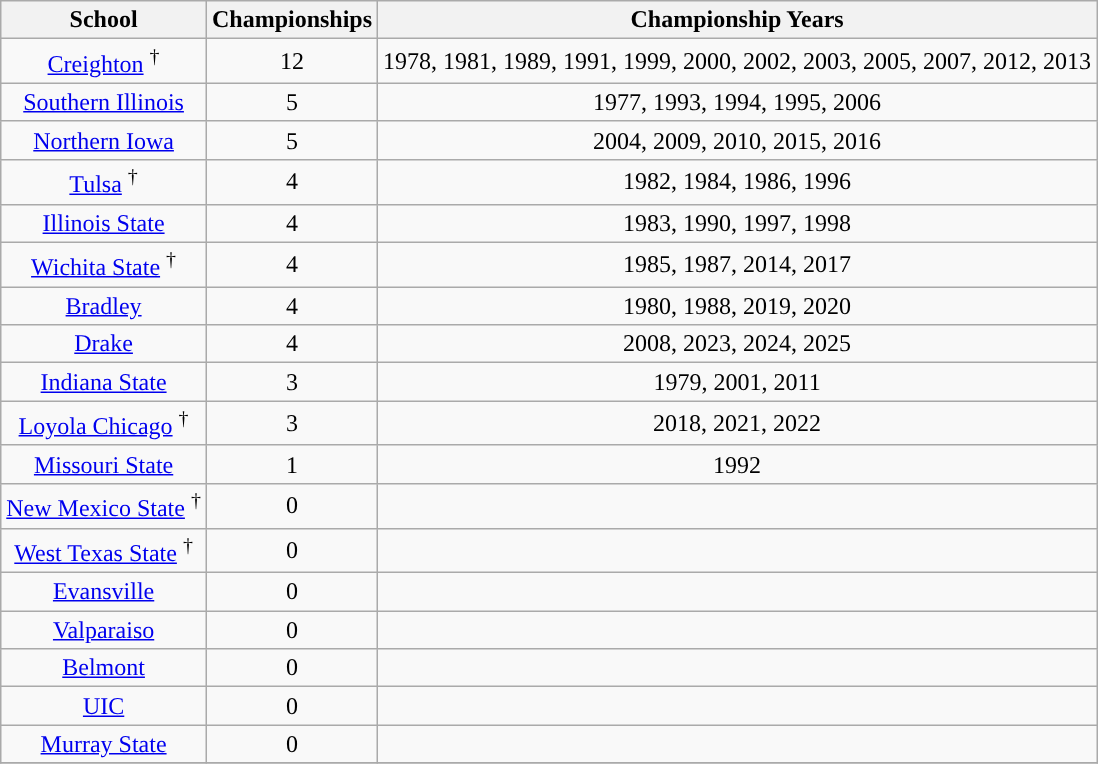<table class="wikitable sortable" style="text-align:center">
<tr>
<th width=px>School</th>
<th width=px>Championships</th>
<th width=px>Championship Years</th>
</tr>
<tr>
<td><a href='#'>Creighton</a> <sup>†</sup></td>
<td>12</td>
<td>1978, 1981, 1989, 1991, 1999, 2000, 2002, 2003, 2005, 2007, 2012, 2013</td>
</tr>
<tr>
<td><a href='#'>Southern Illinois</a></td>
<td>5</td>
<td>1977, 1993, 1994, 1995, 2006</td>
</tr>
<tr>
<td><a href='#'>Northern Iowa</a></td>
<td>5</td>
<td>2004, 2009, 2010, 2015, 2016</td>
</tr>
<tr>
<td><a href='#'>Tulsa</a> <sup>†</sup></td>
<td>4</td>
<td>1982, 1984, 1986, 1996</td>
</tr>
<tr>
<td><a href='#'>Illinois State</a></td>
<td>4</td>
<td>1983, 1990, 1997, 1998</td>
</tr>
<tr>
<td><a href='#'>Wichita State</a> <sup>†</sup></td>
<td>4</td>
<td>1985, 1987, 2014, 2017</td>
</tr>
<tr>
<td><a href='#'>Bradley</a></td>
<td>4</td>
<td>1980, 1988, 2019, 2020</td>
</tr>
<tr>
<td><a href='#'>Drake</a></td>
<td>4</td>
<td>2008, 2023, 2024, 2025</td>
</tr>
<tr>
<td><a href='#'>Indiana State</a></td>
<td>3</td>
<td>1979, 2001, 2011</td>
</tr>
<tr>
<td><a href='#'>Loyola Chicago</a> <sup>†</sup></td>
<td>3</td>
<td>2018, 2021, 2022</td>
</tr>
<tr>
<td><a href='#'>Missouri State</a></td>
<td>1</td>
<td>1992</td>
</tr>
<tr>
<td><a href='#'>New Mexico State</a> <sup>†</sup></td>
<td>0</td>
<td></td>
</tr>
<tr>
<td><a href='#'>West Texas State</a> <sup>†</sup></td>
<td>0</td>
<td></td>
</tr>
<tr>
<td><a href='#'>Evansville</a></td>
<td>0</td>
<td></td>
</tr>
<tr>
<td><a href='#'>Valparaiso</a></td>
<td>0</td>
<td></td>
</tr>
<tr>
<td><a href='#'>Belmont</a></td>
<td>0</td>
<td></td>
</tr>
<tr>
<td><a href='#'>UIC</a></td>
<td>0</td>
<td></td>
</tr>
<tr>
<td><a href='#'>Murray State</a></td>
<td>0</td>
<td></td>
</tr>
<tr>
</tr>
</table>
